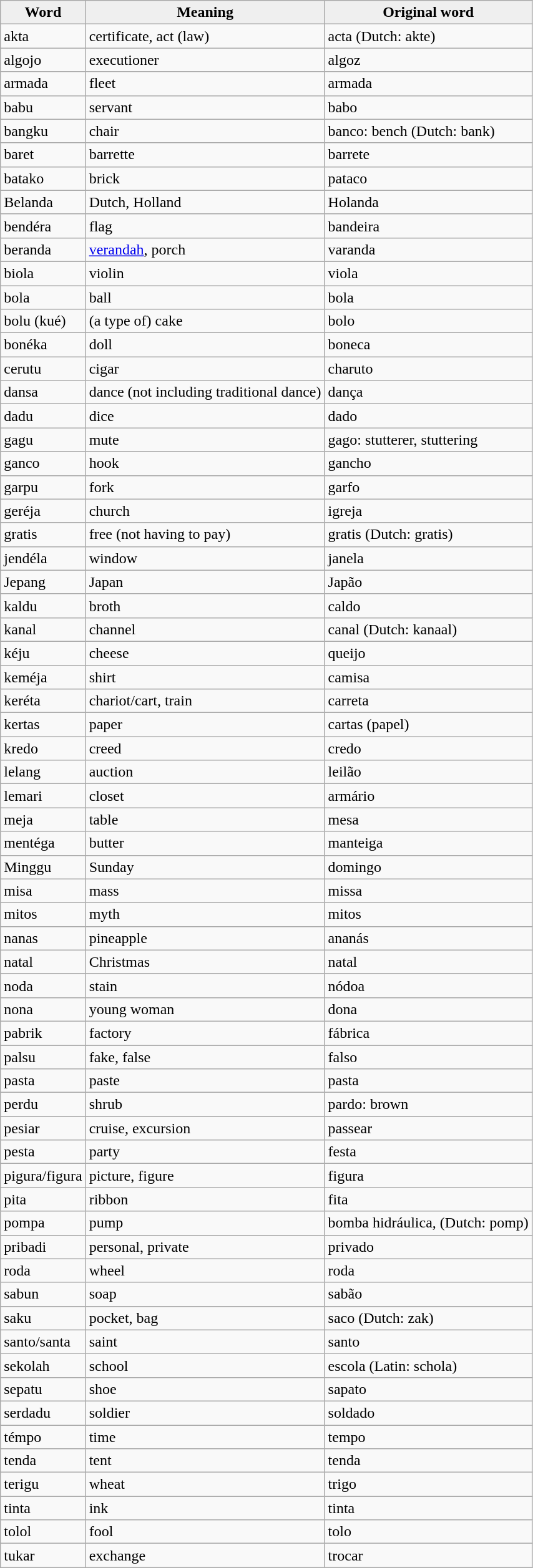<table class="wikitable">
<tr>
<th style="background:#efefef;">Word</th>
<th style="background:#efefef;">Meaning</th>
<th style="background:#efefef;">Original word</th>
</tr>
<tr>
<td>akta</td>
<td>certificate, act (law)</td>
<td>acta (Dutch: akte)</td>
</tr>
<tr>
<td>algojo</td>
<td>executioner</td>
<td>algoz</td>
</tr>
<tr>
<td>armada</td>
<td>fleet</td>
<td>armada</td>
</tr>
<tr>
<td>babu</td>
<td>servant</td>
<td>babo</td>
</tr>
<tr>
<td>bangku</td>
<td>chair</td>
<td>banco: bench (Dutch: bank)</td>
</tr>
<tr>
<td>baret</td>
<td>barrette</td>
<td>barrete</td>
</tr>
<tr>
<td>batako</td>
<td>brick</td>
<td>pataco</td>
</tr>
<tr>
<td>Belanda</td>
<td>Dutch, Holland</td>
<td>Holanda</td>
</tr>
<tr>
<td>bendéra</td>
<td>flag</td>
<td>bandeira</td>
</tr>
<tr>
<td>beranda</td>
<td><a href='#'>verandah</a>, porch</td>
<td>varanda</td>
</tr>
<tr>
<td>biola</td>
<td>violin</td>
<td>viola</td>
</tr>
<tr>
<td>bola</td>
<td>ball</td>
<td>bola</td>
</tr>
<tr>
<td>bolu (kué)</td>
<td>(a type of) cake</td>
<td>bolo</td>
</tr>
<tr>
<td>bonéka</td>
<td>doll</td>
<td>boneca</td>
</tr>
<tr>
<td>cerutu</td>
<td>cigar</td>
<td>charuto</td>
</tr>
<tr>
<td>dansa</td>
<td>dance (not including traditional dance)</td>
<td>dança</td>
</tr>
<tr>
<td>dadu</td>
<td>dice</td>
<td>dado</td>
</tr>
<tr>
<td>gagu</td>
<td>mute</td>
<td>gago: stutterer, stuttering</td>
</tr>
<tr>
<td>ganco</td>
<td>hook</td>
<td>gancho</td>
</tr>
<tr>
<td>garpu</td>
<td>fork</td>
<td>garfo</td>
</tr>
<tr>
<td>geréja</td>
<td>church</td>
<td>igreja</td>
</tr>
<tr>
<td>gratis</td>
<td>free (not having to pay)</td>
<td>gratis (Dutch: gratis)</td>
</tr>
<tr>
<td>jendéla</td>
<td>window</td>
<td>janela</td>
</tr>
<tr>
<td>Jepang</td>
<td>Japan</td>
<td>Japão</td>
</tr>
<tr>
<td>kaldu</td>
<td>broth</td>
<td>caldo</td>
</tr>
<tr>
<td>kanal</td>
<td>channel</td>
<td>canal (Dutch: kanaal)</td>
</tr>
<tr>
<td>kéju</td>
<td>cheese</td>
<td>queijo</td>
</tr>
<tr>
<td>keméja</td>
<td>shirt</td>
<td>camisa</td>
</tr>
<tr>
<td>keréta</td>
<td>chariot/cart, train</td>
<td>carreta</td>
</tr>
<tr>
<td>kertas</td>
<td>paper</td>
<td>cartas (papel)</td>
</tr>
<tr>
<td>kredo</td>
<td>creed</td>
<td>credo</td>
</tr>
<tr>
<td>lelang</td>
<td>auction</td>
<td>leilão</td>
</tr>
<tr>
<td>lemari</td>
<td>closet</td>
<td>armário</td>
</tr>
<tr>
<td>meja</td>
<td>table</td>
<td>mesa</td>
</tr>
<tr>
<td>mentéga</td>
<td>butter</td>
<td>manteiga</td>
</tr>
<tr>
<td>Minggu</td>
<td>Sunday</td>
<td>domingo</td>
</tr>
<tr>
<td>misa</td>
<td>mass</td>
<td>missa</td>
</tr>
<tr>
<td>mitos</td>
<td>myth</td>
<td>mitos</td>
</tr>
<tr>
<td>nanas</td>
<td>pineapple</td>
<td>ananás</td>
</tr>
<tr>
<td>natal</td>
<td>Christmas</td>
<td>natal</td>
</tr>
<tr>
<td>noda</td>
<td>stain</td>
<td>nódoa</td>
</tr>
<tr>
<td>nona</td>
<td>young woman</td>
<td>dona</td>
</tr>
<tr>
<td>pabrik</td>
<td>factory</td>
<td>fábrica</td>
</tr>
<tr>
<td>palsu</td>
<td>fake, false</td>
<td>falso</td>
</tr>
<tr>
<td>pasta</td>
<td>paste</td>
<td>pasta</td>
</tr>
<tr>
<td>perdu</td>
<td>shrub</td>
<td>pardo: brown</td>
</tr>
<tr>
<td>pesiar</td>
<td>cruise, excursion</td>
<td>passear</td>
</tr>
<tr>
<td>pesta</td>
<td>party</td>
<td>festa</td>
</tr>
<tr>
<td>pigura/figura</td>
<td>picture, figure</td>
<td>figura</td>
</tr>
<tr>
<td>pita</td>
<td>ribbon</td>
<td>fita</td>
</tr>
<tr>
<td>pompa</td>
<td>pump</td>
<td>bomba hidráulica, (Dutch: pomp)</td>
</tr>
<tr>
<td>pribadi</td>
<td>personal, private</td>
<td>privado</td>
</tr>
<tr>
<td>roda</td>
<td>wheel</td>
<td>roda</td>
</tr>
<tr>
<td>sabun</td>
<td>soap</td>
<td>sabão</td>
</tr>
<tr>
<td>saku</td>
<td>pocket, bag</td>
<td>saco (Dutch: zak)</td>
</tr>
<tr>
<td>santo/santa</td>
<td>saint</td>
<td>santo</td>
</tr>
<tr>
<td>sekolah</td>
<td>school</td>
<td>escola (Latin: schola)</td>
</tr>
<tr>
<td>sepatu</td>
<td>shoe</td>
<td>sapato</td>
</tr>
<tr>
<td>serdadu</td>
<td>soldier</td>
<td>soldado</td>
</tr>
<tr>
<td>témpo</td>
<td>time</td>
<td>tempo</td>
</tr>
<tr>
<td>tenda</td>
<td>tent</td>
<td>tenda</td>
</tr>
<tr>
<td>terigu</td>
<td>wheat</td>
<td>trigo</td>
</tr>
<tr>
<td>tinta</td>
<td>ink</td>
<td>tinta</td>
</tr>
<tr>
<td>tolol</td>
<td>fool</td>
<td>tolo</td>
</tr>
<tr>
<td>tukar</td>
<td>exchange</td>
<td>trocar</td>
</tr>
</table>
